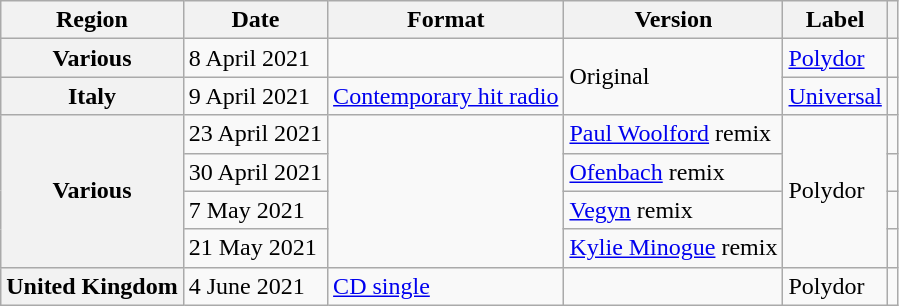<table class="wikitable plainrowheaders">
<tr>
<th scope="col">Region</th>
<th scope="col">Date</th>
<th scope="col">Format</th>
<th scope="col">Version</th>
<th scope="col">Label</th>
<th scope="col"></th>
</tr>
<tr>
<th scope="row">Various</th>
<td>8 April 2021</td>
<td></td>
<td rowspan="2">Original</td>
<td><a href='#'>Polydor</a></td>
<td align="center"></td>
</tr>
<tr>
<th scope="row">Italy</th>
<td>9 April 2021</td>
<td><a href='#'>Contemporary hit radio</a></td>
<td><a href='#'>Universal</a></td>
<td align="center"></td>
</tr>
<tr>
<th scope="row" rowspan="4">Various</th>
<td>23 April 2021</td>
<td rowspan="4"></td>
<td><a href='#'>Paul Woolford</a> remix</td>
<td rowspan="4">Polydor</td>
<td align="center"></td>
</tr>
<tr>
<td>30 April 2021</td>
<td><a href='#'>Ofenbach</a> remix</td>
<td align="center"></td>
</tr>
<tr>
<td>7 May 2021</td>
<td><a href='#'>Vegyn</a> remix</td>
<td align="center"></td>
</tr>
<tr>
<td>21 May 2021</td>
<td><a href='#'>Kylie Minogue</a> remix</td>
<td align="center"></td>
</tr>
<tr>
<th scope="row" rowspan="2">United Kingdom</th>
<td>4 June 2021</td>
<td><a href='#'>CD single</a></td>
<td></td>
<td>Polydor</td>
<td align="center"></td>
</tr>
</table>
